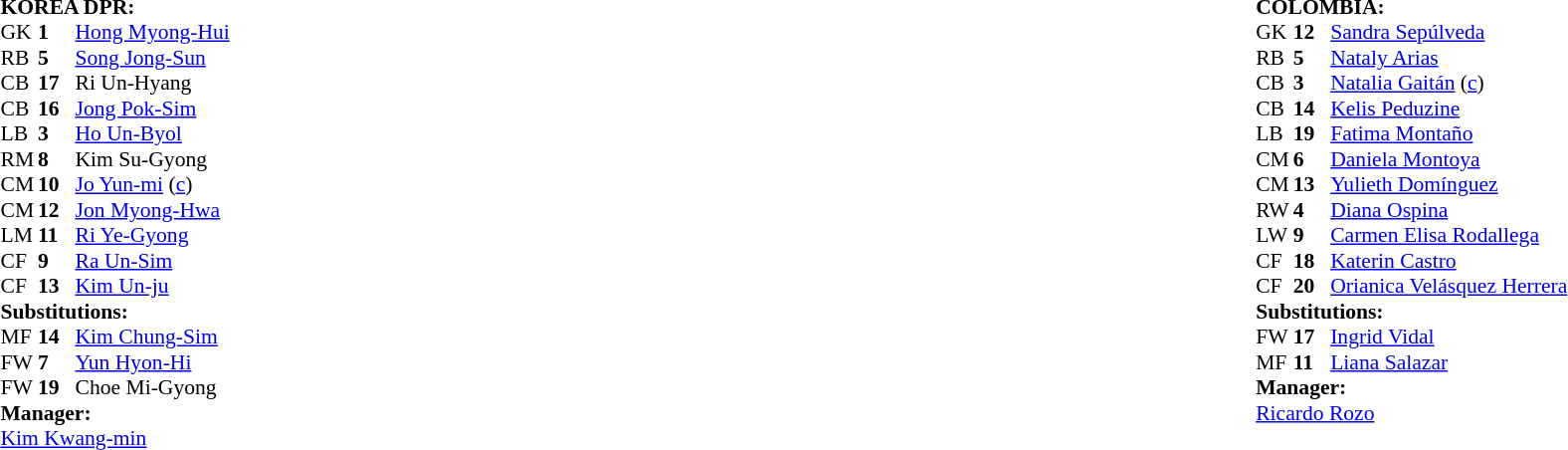<table width="100%">
<tr>
<td valign="top" width="50%"><br><table style="font-size: 90%" cellspacing="0" cellpadding="0">
<tr>
<td colspan=4><br><strong>KOREA DPR:</strong></td>
</tr>
<tr>
<th width="25"></th>
<th width="25"></th>
</tr>
<tr>
<td>GK</td>
<td><strong>1</strong></td>
<td><a href='#'>Hong Myong-Hui</a></td>
</tr>
<tr>
<td>RB</td>
<td><strong>5</strong></td>
<td><a href='#'>Song Jong-Sun</a></td>
</tr>
<tr>
<td>CB</td>
<td><strong>17</strong></td>
<td>Ri Un-Hyang</td>
</tr>
<tr>
<td>CB</td>
<td><strong>16</strong></td>
<td><a href='#'>Jong Pok-Sim</a></td>
</tr>
<tr>
<td>LB</td>
<td><strong>3</strong></td>
<td><a href='#'>Ho Un-Byol</a></td>
</tr>
<tr>
<td>RM</td>
<td><strong>8</strong></td>
<td>Kim Su-Gyong</td>
<td></td>
<td></td>
</tr>
<tr>
<td>CM</td>
<td><strong>10</strong></td>
<td><a href='#'>Jo Yun-mi</a> (<a href='#'>c</a>)</td>
</tr>
<tr>
<td>CM</td>
<td><strong>12</strong></td>
<td><a href='#'>Jon Myong-Hwa</a></td>
</tr>
<tr>
<td>LM</td>
<td><strong>11</strong></td>
<td><a href='#'>Ri Ye-Gyong</a></td>
</tr>
<tr>
<td>CF</td>
<td><strong>9</strong></td>
<td><a href='#'>Ra Un-Sim</a></td>
<td></td>
<td></td>
</tr>
<tr>
<td>CF</td>
<td><strong>13</strong></td>
<td><a href='#'>Kim Un-ju</a></td>
</tr>
<tr>
<td colspan=3><strong>Substitutions:</strong></td>
</tr>
<tr>
<td>MF</td>
<td><strong>14</strong></td>
<td><a href='#'>Kim Chung-Sim</a></td>
<td></td>
<td></td>
</tr>
<tr>
<td>FW</td>
<td><strong>7</strong></td>
<td><a href='#'>Yun Hyon-Hi</a></td>
<td></td>
<td></td>
</tr>
<tr>
<td>FW</td>
<td><strong>19</strong></td>
<td>Choe Mi-Gyong</td>
<td></td>
<td></td>
</tr>
<tr>
<td colspan=3><strong>Manager:</strong></td>
</tr>
<tr>
<td colspan=3><a href='#'>Kim Kwang-min</a></td>
</tr>
</table>
</td>
<td valign="top"></td>
<td valign="top" width="50%"><br><table style="font-size: 90%" cellspacing="0" cellpadding="0" align="center">
<tr>
<td colspan=4><br><strong>COLOMBIA:</strong></td>
</tr>
<tr>
<th width=25></th>
<th width=25></th>
</tr>
<tr>
<td>GK</td>
<td><strong>12</strong></td>
<td><a href='#'>Sandra Sepúlveda</a></td>
</tr>
<tr>
<td>RB</td>
<td><strong>5</strong></td>
<td><a href='#'>Nataly Arias</a></td>
</tr>
<tr>
<td>CB</td>
<td><strong>3</strong></td>
<td><a href='#'>Natalia Gaitán</a> (<a href='#'>c</a>)</td>
</tr>
<tr>
<td>CB</td>
<td><strong>14</strong></td>
<td><a href='#'>Kelis Peduzine</a></td>
</tr>
<tr>
<td>LB</td>
<td><strong>19</strong></td>
<td><a href='#'>Fatima Montaño</a></td>
</tr>
<tr>
<td>CM</td>
<td><strong>6</strong></td>
<td><a href='#'>Daniela Montoya</a></td>
<td></td>
<td></td>
</tr>
<tr>
<td>CM</td>
<td><strong>13</strong></td>
<td><a href='#'>Yulieth Domínguez</a></td>
</tr>
<tr>
<td>RW</td>
<td><strong>4</strong></td>
<td><a href='#'>Diana Ospina</a></td>
</tr>
<tr>
<td>LW</td>
<td><strong>9</strong></td>
<td><a href='#'>Carmen Elisa Rodallega</a></td>
</tr>
<tr>
<td>CF</td>
<td><strong>18</strong></td>
<td><a href='#'>Katerin Castro</a></td>
<td></td>
<td></td>
</tr>
<tr>
<td>CF</td>
<td><strong>20</strong></td>
<td><a href='#'>Orianica Velásquez Herrera</a></td>
</tr>
<tr>
<td colspan=3><strong>Substitutions:</strong></td>
</tr>
<tr>
<td>FW</td>
<td><strong>17</strong></td>
<td><a href='#'>Ingrid Vidal</a></td>
<td></td>
<td></td>
</tr>
<tr>
<td>MF</td>
<td><strong>11</strong></td>
<td><a href='#'>Liana Salazar</a></td>
<td></td>
<td></td>
</tr>
<tr>
<td colspan=3><strong>Manager:</strong></td>
</tr>
<tr>
<td colspan=3><a href='#'>Ricardo Rozo</a></td>
</tr>
</table>
</td>
</tr>
</table>
